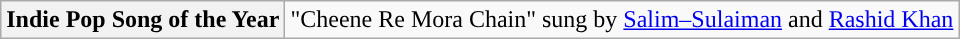<table class="wikitable">
<tr>
<th style="text-align: left;">Indie Pop Song of the Year</th>
<td>"Cheene Re Mora Chain" sung by <a href='#'>Salim–Sulaiman</a> and <a href='#'>Rashid Khan</a></td>
</tr>
</table>
